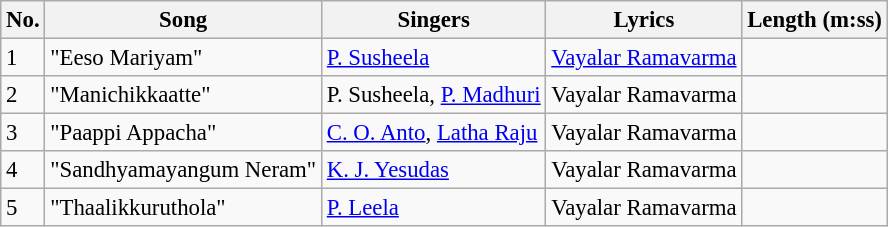<table class="wikitable" style="font-size:95%;">
<tr>
<th>No.</th>
<th>Song</th>
<th>Singers</th>
<th>Lyrics</th>
<th>Length (m:ss)</th>
</tr>
<tr>
<td>1</td>
<td>"Eeso Mariyam"</td>
<td><a href='#'>P. Susheela</a></td>
<td><a href='#'>Vayalar Ramavarma</a></td>
<td></td>
</tr>
<tr>
<td>2</td>
<td>"Manichikkaatte"</td>
<td>P. Susheela, <a href='#'>P. Madhuri</a></td>
<td>Vayalar Ramavarma</td>
<td></td>
</tr>
<tr>
<td>3</td>
<td>"Paappi Appacha"</td>
<td><a href='#'>C. O. Anto</a>, <a href='#'>Latha Raju</a></td>
<td>Vayalar Ramavarma</td>
<td></td>
</tr>
<tr>
<td>4</td>
<td>"Sandhyamayangum Neram"</td>
<td><a href='#'>K. J. Yesudas</a></td>
<td>Vayalar Ramavarma</td>
<td></td>
</tr>
<tr>
<td>5</td>
<td>"Thaalikkuruthola"</td>
<td><a href='#'>P. Leela</a></td>
<td>Vayalar Ramavarma</td>
<td></td>
</tr>
</table>
